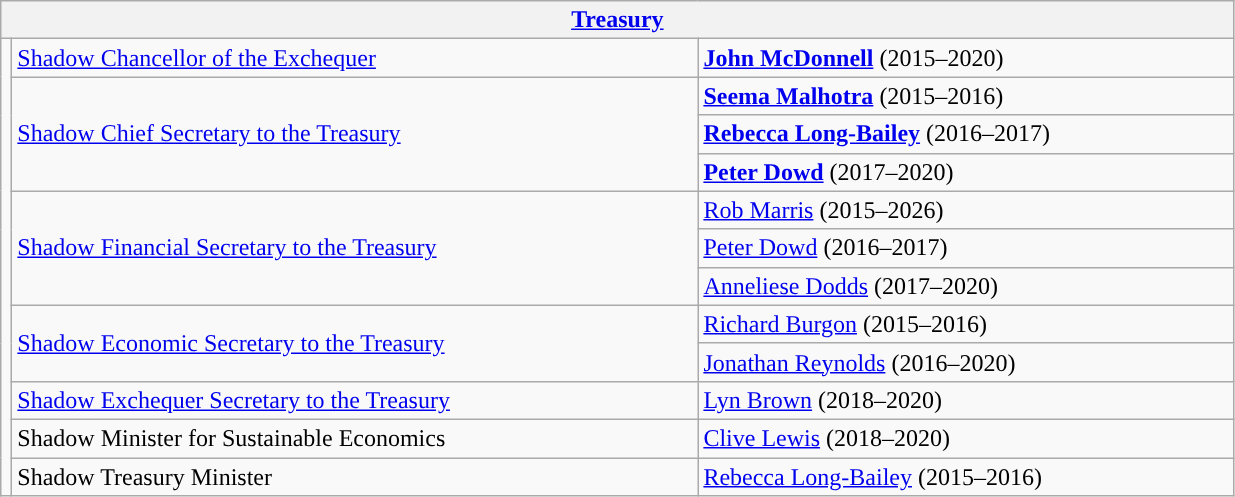<table class="wikitable">
<tr>
<th colspan="4"><a href='#'>Treasury</a></th>
</tr>
<tr>
<td rowspan="12" style="background: "></td>
<td style="width: 450px;"><a href='#'>Shadow Chancellor of the Exchequer</a></td>
<td style="width: 350px;"><strong><a href='#'>John McDonnell</a></strong> (2015–2020)</td>
</tr>
<tr>
<td rowspan="3" style="width: 450px;"><a href='#'>Shadow Chief Secretary to the Treasury</a></td>
<td style="width: 350px;"><strong><a href='#'>Seema Malhotra</a></strong> (2015–2016)</td>
</tr>
<tr>
<td><strong><a href='#'>Rebecca Long-Bailey</a></strong> (2016–2017)</td>
</tr>
<tr>
<td><strong><a href='#'>Peter Dowd</a></strong> (2017–2020)</td>
</tr>
<tr>
<td rowspan="3"><a href='#'>Shadow Financial Secretary to the Treasury</a></td>
<td><a href='#'>Rob Marris</a> (2015–2026)</td>
</tr>
<tr>
<td><a href='#'>Peter Dowd</a> (2016–2017)</td>
</tr>
<tr>
<td><a href='#'>Anneliese Dodds</a> (2017–2020)</td>
</tr>
<tr>
<td rowspan="2"><a href='#'>Shadow Economic Secretary to the Treasury</a></td>
<td><a href='#'>Richard Burgon</a> (2015–2016)</td>
</tr>
<tr>
<td><a href='#'>Jonathan Reynolds</a> (2016–2020)</td>
</tr>
<tr>
<td><a href='#'>Shadow Exchequer Secretary to the Treasury</a></td>
<td><a href='#'>Lyn Brown</a> (2018–2020)</td>
</tr>
<tr>
<td>Shadow Minister for Sustainable Economics</td>
<td><a href='#'>Clive Lewis</a> (2018–2020)</td>
</tr>
<tr>
<td>Shadow Treasury Minister</td>
<td><a href='#'>Rebecca Long-Bailey</a> (2015–2016)</td>
</tr>
</table>
